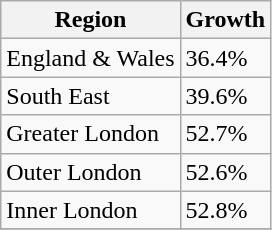<table class="wikitable">
<tr>
<th>Region</th>
<th>Growth</th>
</tr>
<tr>
<td>England & Wales</td>
<td>36.4%</td>
</tr>
<tr>
<td>South East</td>
<td>39.6%</td>
</tr>
<tr>
<td>Greater London</td>
<td>52.7%</td>
</tr>
<tr>
<td>Outer London</td>
<td>52.6%</td>
</tr>
<tr>
<td>Inner London</td>
<td>52.8%</td>
</tr>
<tr>
</tr>
</table>
